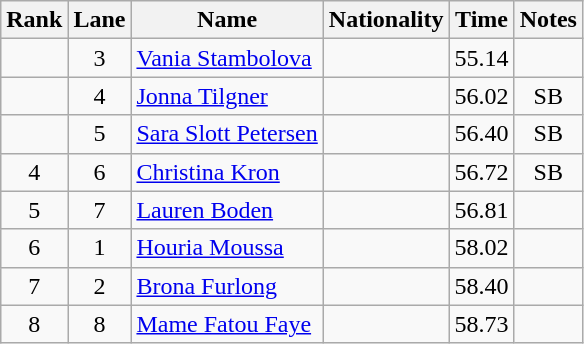<table class="wikitable sortable" style="text-align:center">
<tr>
<th>Rank</th>
<th>Lane</th>
<th>Name</th>
<th>Nationality</th>
<th>Time</th>
<th>Notes</th>
</tr>
<tr>
<td></td>
<td>3</td>
<td align=left><a href='#'>Vania Stambolova</a></td>
<td align=left></td>
<td>55.14</td>
<td></td>
</tr>
<tr>
<td></td>
<td>4</td>
<td align=left><a href='#'>Jonna Tilgner</a></td>
<td align=left></td>
<td>56.02</td>
<td>SB</td>
</tr>
<tr>
<td></td>
<td>5</td>
<td align=left><a href='#'>Sara Slott Petersen</a></td>
<td align=left></td>
<td>56.40</td>
<td>SB</td>
</tr>
<tr>
<td>4</td>
<td>6</td>
<td align=left><a href='#'>Christina Kron</a></td>
<td align=left></td>
<td>56.72</td>
<td>SB</td>
</tr>
<tr>
<td>5</td>
<td>7</td>
<td align=left><a href='#'>Lauren Boden</a></td>
<td align=left></td>
<td>56.81</td>
<td></td>
</tr>
<tr>
<td>6</td>
<td>1</td>
<td align=left><a href='#'>Houria Moussa</a></td>
<td align=left></td>
<td>58.02</td>
<td></td>
</tr>
<tr>
<td>7</td>
<td>2</td>
<td align=left><a href='#'>Brona Furlong</a></td>
<td align=left></td>
<td>58.40</td>
<td></td>
</tr>
<tr>
<td>8</td>
<td>8</td>
<td align=left><a href='#'>Mame Fatou Faye</a></td>
<td align=left></td>
<td>58.73</td>
<td></td>
</tr>
</table>
